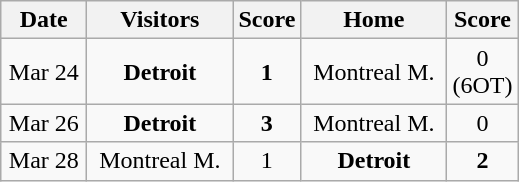<table class="wikitable">
<tr>
<th width="50">Date</th>
<th width="90">Visitors</th>
<th width="25">Score</th>
<th width="90">Home</th>
<th width="25">Score</th>
</tr>
<tr align="center">
<td>Mar 24</td>
<td><strong>Detroit</strong></td>
<td align="center"><strong>1</strong></td>
<td>Montreal M.</td>
<td align="center">0 (6OT)</td>
</tr>
<tr align="center">
<td>Mar 26</td>
<td><strong>Detroit</strong></td>
<td align="center"><strong>3</strong></td>
<td>Montreal M.</td>
<td align="center">0</td>
</tr>
<tr align="center">
<td>Mar 28</td>
<td>Montreal M.</td>
<td align="center">1</td>
<td><strong>Detroit</strong></td>
<td align="center"><strong>2</strong></td>
</tr>
</table>
